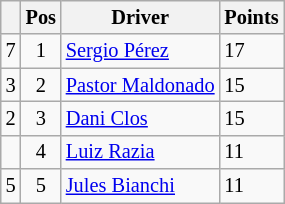<table class="wikitable" style="font-size:85%;">
<tr>
<th></th>
<th>Pos</th>
<th>Driver</th>
<th>Points</th>
</tr>
<tr>
<td> 7</td>
<td align="center">1</td>
<td> <a href='#'>Sergio Pérez</a></td>
<td>17</td>
</tr>
<tr>
<td> 3</td>
<td align="center">2</td>
<td> <a href='#'>Pastor Maldonado</a></td>
<td>15</td>
</tr>
<tr>
<td> 2</td>
<td align="center">3</td>
<td> <a href='#'>Dani Clos</a></td>
<td>15</td>
</tr>
<tr>
<td></td>
<td align="center">4</td>
<td> <a href='#'>Luiz Razia</a></td>
<td>11</td>
</tr>
<tr>
<td> 5</td>
<td align="center">5</td>
<td> <a href='#'>Jules Bianchi</a></td>
<td>11</td>
</tr>
</table>
